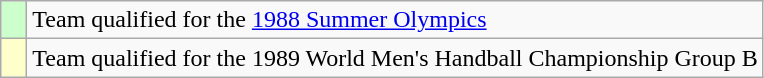<table class="wikitable">
<tr>
<td width=10px bgcolor=#ccffcc></td>
<td>Team qualified for the <a href='#'>1988 Summer Olympics</a></td>
</tr>
<tr>
<td width=10px bgcolor=#ffffcc></td>
<td>Team qualified for the 1989 World Men's Handball Championship Group B</td>
</tr>
</table>
